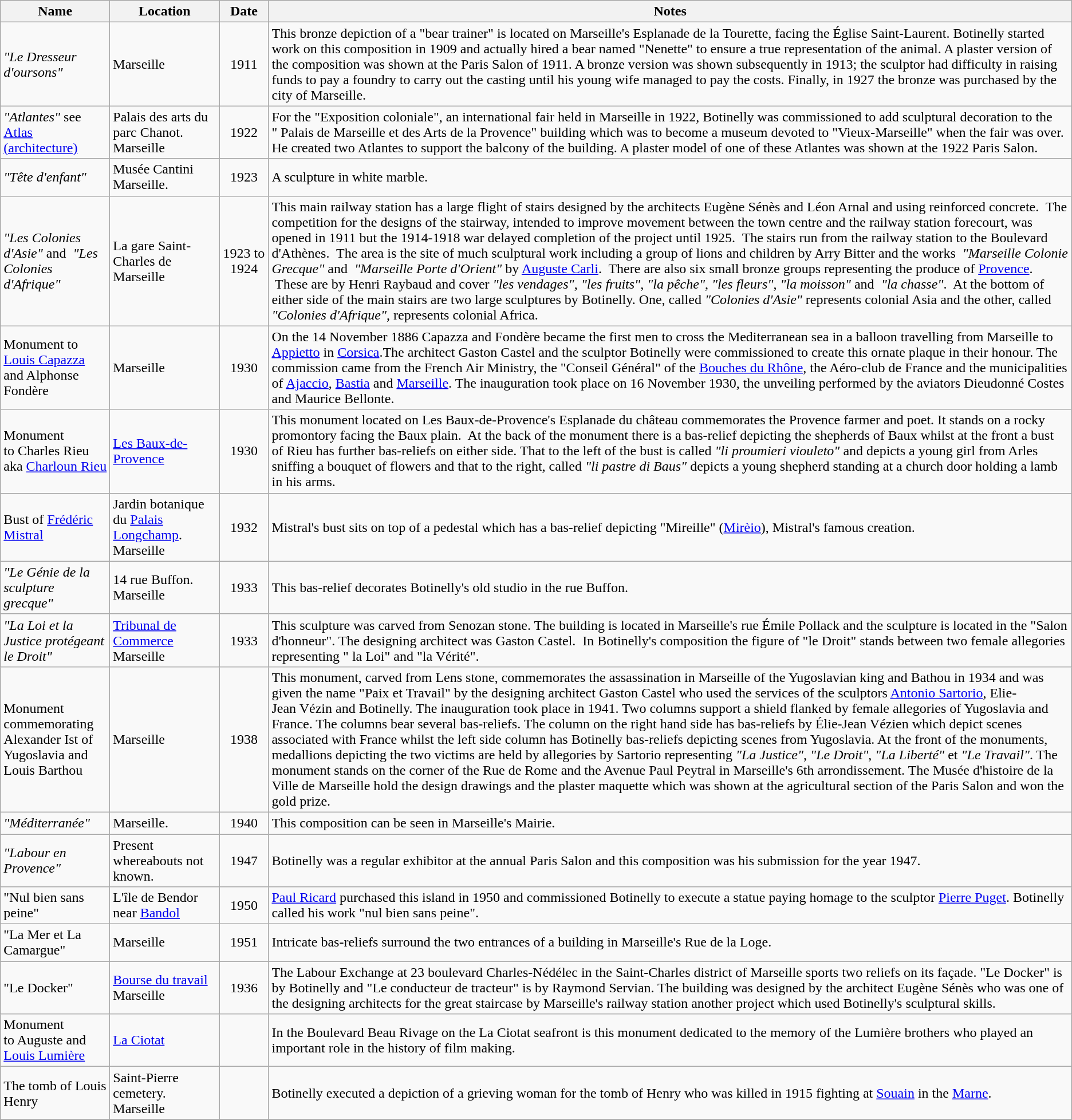<table class="wikitable sortable plainrowheaders">
<tr>
<th style="width:120px">Name</th>
<th style="width:120px">Location</th>
<th style="width:50px" >Date</th>
<th class="unsortable" >Notes</th>
</tr>
<tr>
<td><em>"Le Dresseur d'oursons"</em></td>
<td>Marseille</td>
<td align="center">1911</td>
<td>This bronze depiction of a "bear trainer" is located on Marseille's Esplanade de la Tourette, facing the Église Saint-Laurent. Botinelly started work on this composition in 1909 and actually hired a bear named "Nenette" to ensure a true representation of the animal.  A plaster version of the composition was shown at the Paris Salon of 1911. A bronze version was shown subsequently in 1913; the sculptor had difficulty in raising funds to pay a foundry to carry out the casting until his young wife managed to pay the costs. Finally, in 1927 the bronze was purchased by the city of Marseille.<br></td>
</tr>
<tr>
<td><em>"Atlantes"</em> see <a href='#'>Atlas (architecture)</a></td>
<td>Palais des arts du parc Chanot. Marseille</td>
<td align="center">1922</td>
<td>For the "Exposition coloniale", an international fair held in Marseille in 1922,  Botinelly was commissioned to add sculptural decoration to the " Palais de Marseille et des Arts de la Provence" building which was to become a museum devoted to "Vieux-Marseille" when the fair was over.  He created two Atlantes to support the balcony of the building. A plaster model of one of these Atlantes was shown at the 1922 Paris Salon.<br></td>
</tr>
<tr>
<td><em>"Tête d'enfant"</em></td>
<td>Musée Cantini Marseille.</td>
<td align="center">1923</td>
<td>A sculpture in white marble.<br></td>
</tr>
<tr>
<td><em>"Les Colonies d'Asie"</em> and  <em>"Les Colonies d'Afrique"</em></td>
<td>La gare Saint-Charles de Marseille</td>
<td align="center">1923 to 1924</td>
<td>This main railway station has a large flight of stairs designed by the architects Eugène Sénès and Léon Arnal and using reinforced concrete.  The competition for the designs of the stairway, intended to improve movement between the town centre and the railway station forecourt, was opened in 1911 but the 1914-1918 war delayed completion of the project until 1925.  The stairs run from the railway station to the Boulevard d'Athènes.  The area is the site of much sculptural work including a group of lions and children by Arry Bitter and the works  <em>"Marseille Colonie Grecque"</em> and  <em>"Marseille Porte d'Orient"</em> by <a href='#'>Auguste Carli</a>.  There are also six small bronze groups representing the produce of <a href='#'>Provence</a>.  These are by Henri Raybaud and cover <em>"les vendages"</em>, <em>"les fruits"</em>, <em>"la pêche"</em>, <em>"les fleurs"</em>, <em>"la moisson"</em> and  <em>"la chasse"</em>.  At the bottom of either side of the main stairs are two large sculptures by Botinelly.  One,  called <em>"Colonies d'Asie"</em> represents colonial Asia and the other, called <em>"Colonies d'Afrique"</em>, represents colonial Africa.</td>
</tr>
<tr>
<td>Monument to <a href='#'>Louis Capazza</a> and Alphonse Fondère</td>
<td>Marseille</td>
<td align="center">1930</td>
<td>On the 14 November 1886 Capazza and Fondère became the first men to cross the Mediterranean sea in a balloon travelling from Marseille to <a href='#'>Appietto</a> in <a href='#'>Corsica</a>.The architect Gaston Castel and the sculptor Botinelly were commissioned to create this ornate plaque in their honour. The commission came from the French Air Ministry, the "Conseil Général" of the <a href='#'>Bouches du Rhône</a>, the Aéro-club de France and the municipalities of <a href='#'>Ajaccio</a>, <a href='#'>Bastia</a> and <a href='#'>Marseille</a>. The inauguration took place on 16 November 1930, the unveiling performed by the aviators Dieudonné Costes and Maurice Bellonte.<br></td>
</tr>
<tr>
<td>Monument to Charles Rieu aka <a href='#'>Charloun Rieu</a></td>
<td><a href='#'>Les Baux-de-Provence</a></td>
<td align="center">1930</td>
<td>This monument located on Les Baux-de-Provence's Esplanade du château commemorates the Provence farmer and poet. It stands on a rocky promontory facing the Baux plain.  At the back of the monument there is a bas-relief depicting the shepherds of Baux whilst at the front a bust of Rieu has further bas-reliefs on either side. That to the left of the bust is called <em>"li proumieri viouleto"</em> and depicts a young girl from Arles sniffing a bouquet of flowers and that to the right, called <em>"li pastre di Baus"</em> depicts a young shepherd standing at a church door holding a lamb in his arms.<br></td>
</tr>
<tr>
<td>Bust of <a href='#'>Frédéric Mistral</a></td>
<td>Jardin botanique du <a href='#'>Palais Longchamp</a>. Marseille</td>
<td align="center">1932</td>
<td>Mistral's bust sits on top of a pedestal which has a bas-relief depicting "Mireille" (<a href='#'>Mirèio</a>), Mistral's famous creation.<br></td>
</tr>
<tr>
<td><em>"Le Génie de la sculpture grecque"</em></td>
<td>14 rue Buffon. Marseille</td>
<td align="center">1933</td>
<td>This bas-relief decorates Botinelly's old studio in the rue Buffon.<br></td>
</tr>
<tr>
<td><em>"La Loi et la Justice protégeant le Droit"</em></td>
<td><a href='#'>Tribunal de Commerce</a> Marseille</td>
<td align="center">1933</td>
<td>This sculpture was carved from Senozan stone. The building is located in Marseille's rue Émile Pollack and the sculpture is located in the "Salon d'honneur". The designing architect was Gaston Castel.  In Botinelly's composition the figure of "le Droit" stands between two female allegories representing " la Loi" and "la Vérité".<br></td>
</tr>
<tr>
<td>Monument commemorating Alexander Ist of Yugoslavia and Louis Barthou</td>
<td>Marseille</td>
<td align="center">1938</td>
<td>This monument, carved from Lens stone, commemorates the assassination in Marseille of the Yugoslavian king and Bathou in 1934 and was given the name "Paix et Travail" by the designing architect Gaston Castel who used the services of the sculptors <a href='#'>Antonio Sartorio</a>, Elie-Jean Vézin and Botinelly. The inauguration took place in 1941. Two columns support a shield flanked by female allegories of Yugoslavia and France. The columns bear several bas-reliefs. The column on the right hand side has bas-reliefs by Élie-Jean Vézien which depict scenes associated with France whilst the left side column has Botinelly bas-reliefs depicting scenes from Yugoslavia. At the front of the monuments, medallions depicting the two victims are held by allegories by Sartorio representing <em>"La Justice"</em>, <em>"Le Droit"</em>, <em>"La Liberté"</em> et <em>"Le Travail"</em>. The monument stands on the corner of the Rue de Rome and the Avenue Paul Peytral in Marseille's 6th arrondissement. The Musée d'histoire de la Ville de Marseille hold the design drawings and the plaster maquette which was shown at the agricultural section of the Paris Salon and won the gold prize.<br>

</td>
</tr>
<tr>
<td><em>"Méditerranée"</em></td>
<td>Marseille.</td>
<td align="center">1940</td>
<td>This composition can be seen in Marseille's Mairie.<br></td>
</tr>
<tr>
<td><em>"Labour en Provence"</em></td>
<td>Present whereabouts not known.</td>
<td align="center">1947</td>
<td>Botinelly was a regular exhibitor at the annual Paris Salon and this composition was his submission for the year 1947.<br></td>
</tr>
<tr>
<td>"Nul bien sans peine"</td>
<td>L'île de Bendor near <a href='#'>Bandol</a></td>
<td align="center">1950</td>
<td><a href='#'>Paul Ricard</a> purchased this island in 1950 and commissioned Botinelly to execute a statue paying homage to the sculptor <a href='#'>Pierre Puget</a>. Botinelly called his work "nul bien sans peine".<br></td>
</tr>
<tr>
<td>"La Mer et La Camargue"</td>
<td>Marseille</td>
<td align="center">1951</td>
<td>Intricate bas-reliefs surround the two entrances of a building in Marseille's Rue de la Loge.<br></td>
</tr>
<tr>
<td>"Le Docker"</td>
<td><a href='#'>Bourse du travail</a> Marseille</td>
<td align="center">1936</td>
<td>The Labour Exchange at 23 boulevard Charles-Nédélec in the Saint-Charles district of Marseille sports two reliefs on its façade. "Le Docker" is by Botinelly and "Le conducteur de tracteur" is by Raymond Servian. The building was designed by the architect Eugène Sénès who was one of the designing architects for the great staircase by Marseille's railway station another project which used Botinelly's sculptural skills.<br></td>
</tr>
<tr>
<td>Monument to Auguste and <a href='#'>Louis Lumière</a></td>
<td><a href='#'>La Ciotat</a></td>
<td align="center"></td>
<td>In the Boulevard Beau Rivage on the La Ciotat seafront is this monument dedicated to the memory of the Lumière brothers who played an important role in the history of film making.<br></td>
</tr>
<tr>
<td>The tomb of Louis Henry</td>
<td>Saint-Pierre cemetery. Marseille</td>
<td align="center"></td>
<td>Botinelly executed a depiction of a grieving woman for the tomb of Henry who was killed in 1915 fighting at <a href='#'>Souain</a> in the <a href='#'>Marne</a>.<br></td>
</tr>
<tr>
</tr>
</table>
